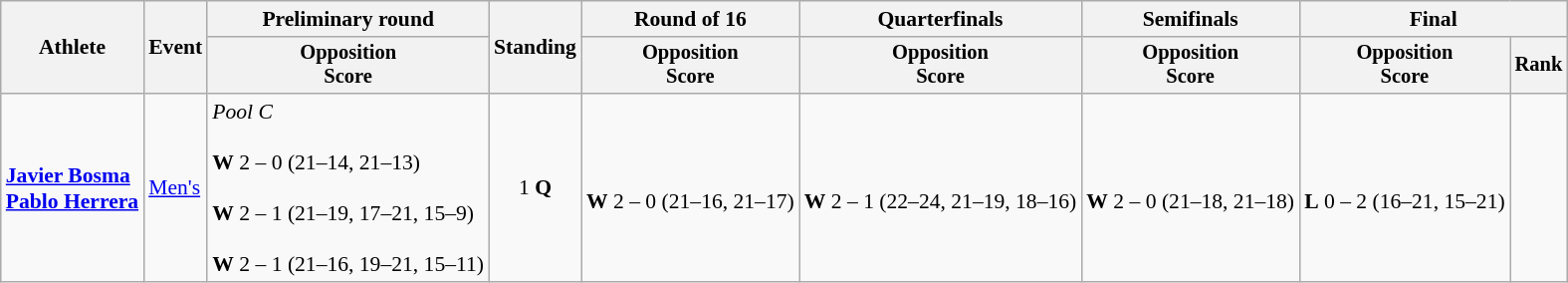<table class=wikitable style="font-size:90%">
<tr>
<th rowspan="2">Athlete</th>
<th rowspan="2">Event</th>
<th>Preliminary round</th>
<th rowspan="2">Standing</th>
<th>Round of 16</th>
<th>Quarterfinals</th>
<th>Semifinals</th>
<th colspan=2>Final</th>
</tr>
<tr style="font-size:95%">
<th>Opposition<br>Score</th>
<th>Opposition<br>Score</th>
<th>Opposition<br>Score</th>
<th>Opposition<br>Score</th>
<th>Opposition<br>Score</th>
<th>Rank</th>
</tr>
<tr align=center>
<td align=left><strong><a href='#'>Javier Bosma</a><br><a href='#'>Pablo Herrera</a></strong></td>
<td align=left><a href='#'>Men's</a></td>
<td align=left><em>Pool C</em><br><br><strong>W</strong> 2 – 0 (21–14, 21–13)<br><br><strong>W</strong> 2 – 1 (21–19, 17–21, 15–9)<br><br><strong>W</strong> 2 – 1 (21–16, 19–21, 15–11)</td>
<td>1 <strong>Q</strong></td>
<td><br><strong>W</strong> 2 – 0 (21–16, 21–17)</td>
<td><br><strong>W</strong> 2 – 1 (22–24, 21–19, 18–16)</td>
<td><br><strong>W</strong> 2 – 0 (21–18, 21–18)</td>
<td><br><strong>L</strong> 0 – 2 (16–21, 15–21)</td>
<td></td>
</tr>
</table>
